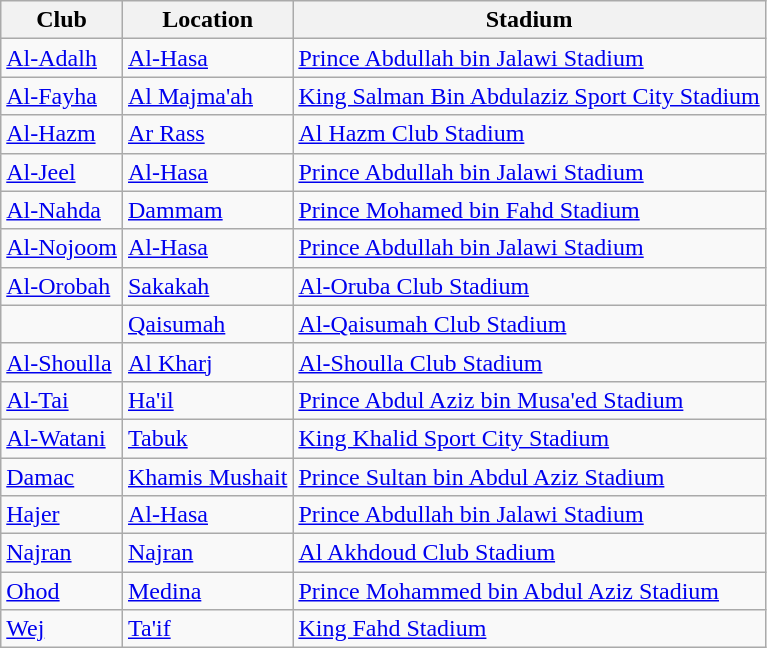<table class="wikitable sortable">
<tr>
<th>Club</th>
<th>Location</th>
<th>Stadium</th>
</tr>
<tr>
<td><a href='#'>Al-Adalh</a></td>
<td><a href='#'>Al-Hasa</a></td>
<td><a href='#'>Prince Abdullah bin Jalawi Stadium</a></td>
</tr>
<tr>
<td><a href='#'>Al-Fayha</a></td>
<td><a href='#'>Al Majma'ah</a></td>
<td><a href='#'>King Salman Bin Abdulaziz Sport City Stadium</a></td>
</tr>
<tr>
<td><a href='#'>Al-Hazm</a></td>
<td><a href='#'>Ar Rass</a></td>
<td><a href='#'>Al Hazm Club Stadium</a></td>
</tr>
<tr>
<td><a href='#'>Al-Jeel</a></td>
<td><a href='#'>Al-Hasa</a></td>
<td><a href='#'>Prince Abdullah bin Jalawi Stadium</a></td>
</tr>
<tr>
<td><a href='#'>Al-Nahda</a></td>
<td><a href='#'>Dammam</a></td>
<td><a href='#'>Prince Mohamed bin Fahd Stadium</a></td>
</tr>
<tr>
<td><a href='#'>Al-Nojoom</a></td>
<td><a href='#'>Al-Hasa</a></td>
<td><a href='#'>Prince Abdullah bin Jalawi Stadium</a></td>
</tr>
<tr>
<td><a href='#'>Al-Orobah</a></td>
<td><a href='#'>Sakakah</a></td>
<td><a href='#'>Al-Oruba Club Stadium</a></td>
</tr>
<tr>
<td></td>
<td><a href='#'>Qaisumah</a></td>
<td><a href='#'>Al-Qaisumah Club Stadium</a></td>
</tr>
<tr>
<td><a href='#'>Al-Shoulla</a></td>
<td><a href='#'>Al Kharj</a></td>
<td><a href='#'>Al-Shoulla Club Stadium</a></td>
</tr>
<tr>
<td><a href='#'>Al-Tai</a></td>
<td><a href='#'>Ha'il</a></td>
<td><a href='#'>Prince Abdul Aziz bin Musa'ed Stadium</a></td>
</tr>
<tr>
<td><a href='#'>Al-Watani</a></td>
<td><a href='#'>Tabuk</a></td>
<td><a href='#'>King Khalid Sport City Stadium</a></td>
</tr>
<tr>
<td><a href='#'>Damac</a></td>
<td><a href='#'>Khamis Mushait</a></td>
<td><a href='#'>Prince Sultan bin Abdul Aziz Stadium</a></td>
</tr>
<tr>
<td><a href='#'>Hajer</a></td>
<td><a href='#'>Al-Hasa</a></td>
<td><a href='#'>Prince Abdullah bin Jalawi Stadium</a></td>
</tr>
<tr>
<td><a href='#'>Najran</a></td>
<td><a href='#'>Najran</a></td>
<td><a href='#'>Al Akhdoud Club Stadium</a></td>
</tr>
<tr>
<td><a href='#'>Ohod</a></td>
<td><a href='#'>Medina</a></td>
<td><a href='#'>Prince Mohammed bin Abdul Aziz Stadium</a></td>
</tr>
<tr>
<td><a href='#'>Wej</a></td>
<td><a href='#'>Ta'if</a></td>
<td><a href='#'>King Fahd Stadium</a></td>
</tr>
</table>
